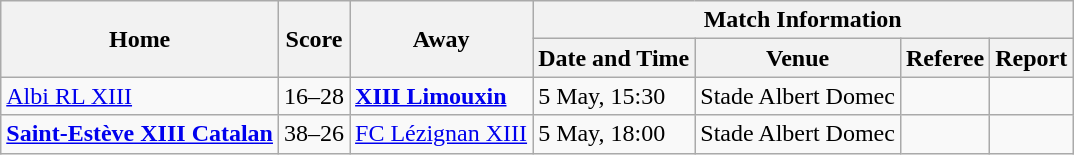<table class="wikitable defaultcenter col1left col3left">
<tr>
<th scope="col" rowspan=2>Home</th>
<th scope="col" rowspan=2>Score</th>
<th scope="col" rowspan=2>Away</th>
<th scope="col" colspan=4>Match Information</th>
</tr>
<tr>
<th scope="col">Date and Time</th>
<th scope="col">Venue</th>
<th scope="col">Referee</th>
<th scope="col">Report</th>
</tr>
<tr>
<td> <a href='#'>Albi RL XIII</a></td>
<td>16–28</td>
<td> <strong><a href='#'>XIII Limouxin</a></strong></td>
<td>5 May, 15:30</td>
<td>Stade Albert Domec</td>
<td></td>
<td></td>
</tr>
<tr>
<td> <strong><a href='#'>Saint-Estève XIII Catalan</a></strong></td>
<td>38–26</td>
<td> <a href='#'>FC Lézignan XIII</a></td>
<td>5 May, 18:00</td>
<td>Stade Albert Domec</td>
<td></td>
<td></td>
</tr>
</table>
